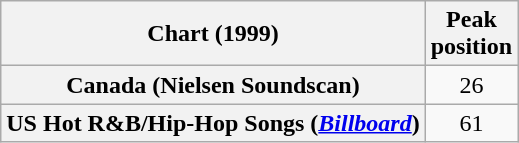<table class="wikitable sortable plainrowheaders">
<tr>
<th scope="col">Chart (1999)</th>
<th scope="col">Peak<br>position</th>
</tr>
<tr>
<th scope="row">Canada (Nielsen Soundscan)</th>
<td align="center">26</td>
</tr>
<tr>
<th scope="row">US Hot R&B/Hip-Hop Songs (<em><a href='#'>Billboard</a></em>)</th>
<td align="center">61</td>
</tr>
</table>
